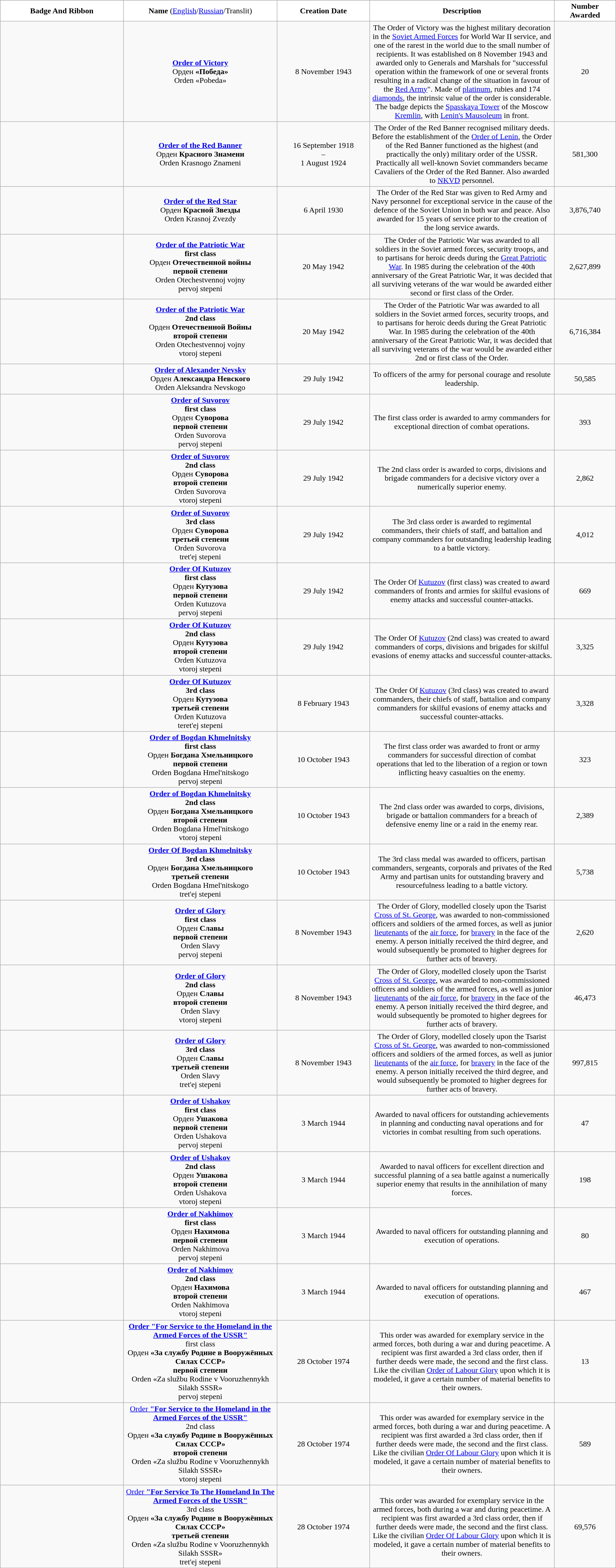<table class="wikitable" width="100%" style="text-align:center;">
<tr>
<td width="20%" bgcolor="#FFFFFF"><strong>Badge And Ribbon</strong></td>
<td width="25%" bgcolor="#FFFFFF"><strong>Name</strong> (<a href='#'>English</a>/<a href='#'>Russian</a>/Translit)</td>
<td width="15%" bgcolor="#FFFFFF"><strong>Creation Date</strong></td>
<td width="30%" bgcolor="#FFFFFF"><strong>Description</strong></td>
<td width="10%" bgcolor="#FFFFFF"><strong>Number Awarded</strong></td>
</tr>
<tr>
<td><br></td>
<td><strong><a href='#'>Order of Victory</a></strong><br>Орден <strong>«Победа»</strong><br>Orden «Pobeda»</td>
<td>8 November 1943</td>
<td>The Order of Victory was the highest military decoration in the <a href='#'>Soviet Armed Forces</a> for World War II service, and one of the rarest in the world due to the small number of recipients. It was established on 8 November 1943 and awarded only to Generals and Marshals for "successful operation within the framework of one or several fronts resulting in a radical change of the situation in favour of the <a href='#'>Red Army</a>". Made of <a href='#'>platinum</a>, rubies and 174 <a href='#'>diamonds</a>, the intrinsic value of the order is considerable. The badge depicts the <a href='#'>Spasskaya Tower</a> of the Moscow <a href='#'>Kremlin</a>, with <a href='#'>Lenin's Mausoleum</a> in front.</td>
<td>20</td>
</tr>
<tr>
<td><br><br><br></td>
<td><strong><a href='#'>Order of the Red Banner</a></strong><br>Орден <strong>Крaсного Знамени</strong><br>Orden Krasnogo Znameni</td>
<td>16 September 1918<br>–<br>1 August 1924</td>
<td>The Order of the Red Banner recognised military deeds. Before the establishment of the <a href='#'>Order of Lenin</a>, the Order of the Red Banner functioned as the highest (and practically the only) military order of the USSR. Practically all well-known Soviet commanders became Cavaliers of the Order of the Red Banner. Also awarded to <a href='#'>NKVD</a> personnel.</td>
<td>581,300</td>
</tr>
<tr>
<td><br></td>
<td><strong><a href='#'>Order of the Red Star</a></strong><br>Орден <strong>Красной Звезды</strong><br>Orden Krasnoj Zvezdy</td>
<td>6 April 1930</td>
<td>The Order of the Red Star was given to Red Army and Navy personnel for exceptional service in the cause of the defence of the Soviet Union in both war and peace. Also awarded for 15 years of service prior to the creation of the long service awards.</td>
<td>3,876,740</td>
</tr>
<tr>
<td><br><br></td>
<td><strong><a href='#'>Order of the Patriotic War</a><br>first class</strong><br>Орден <strong>Отечественной войны<br>первой степени</strong><br>Orden Otechestvennoj vojny<br>pervoj stepeni</td>
<td>20 May 1942</td>
<td>The Order of the Patriotic War was awarded to all soldiers in the Soviet armed forces, security troops, and to partisans for heroic deeds during the <a href='#'>Great Patriotic War</a>. In 1985 during the celebration of the 40th anniversary of the Great Patriotic War, it was decided that all surviving veterans of the war would be awarded either second or first class of the Order.</td>
<td>2,627,899</td>
</tr>
<tr>
<td><br><br></td>
<td><strong><a href='#'>Order of the Patriotic War</a><br>2nd class</strong><br>Орден <strong>Отечественной Войны<br>второй степени</strong><br>Orden Otechestvennoj vojny<br>vtoroj stepeni</td>
<td>20 May 1942</td>
<td>The Order of the Patriotic War was awarded to all soldiers in the Soviet armed forces, security troops, and to partisans for heroic deeds during the Great Patriotic War. In 1985 during the celebration of the 40th anniversary of the Great Patriotic War, it was decided that all surviving veterans of the war would be awarded either 2nd or first class of the Order.</td>
<td>6,716,384</td>
</tr>
<tr>
<td><br><br></td>
<td><strong><a href='#'>Order of Alexander Nevsky</a></strong><br>Орден <strong>Александра Невского</strong><br>Orden Aleksandra Nevskogo</td>
<td>29 July 1942</td>
<td>To officers of the army for personal courage and resolute leadership.</td>
<td>50,585</td>
</tr>
<tr>
<td><br><br></td>
<td><strong><a href='#'>Order of Suvorov</a><br>first class</strong><br>Орден <strong>Суворова<br>первой степени</strong><br>Orden Suvorova<br>pervoj stepeni</td>
<td>29 July 1942</td>
<td>The first class order is awarded to army commanders for exceptional direction of combat operations.</td>
<td>393</td>
</tr>
<tr>
<td><br><br></td>
<td><strong><a href='#'>Order of Suvorov</a><br>2nd class</strong><br>Орден <strong>Суворова<br>второй степени</strong><br>Orden Suvorova<br>vtoroj stepeni</td>
<td>29 July 1942</td>
<td>The 2nd class order is awarded to corps, divisions and brigade commanders for a decisive victory over a numerically superior enemy.</td>
<td>2,862</td>
</tr>
<tr>
<td><br><br></td>
<td><strong><a href='#'>Order of Suvorov</a><br>3rd class</strong><br>Орден <strong>Суворова<br>третьей степени</strong><br>Orden Suvorova<br>tret'ej stepeni</td>
<td>29 July 1942</td>
<td>The 3rd class order is awarded to regimental commanders, their chiefs of staff, and battalion and company commanders for outstanding leadership leading to a battle victory.</td>
<td>4,012</td>
</tr>
<tr>
<td><br><br></td>
<td><strong><a href='#'>Order Of Kutuzov</a><br>first class</strong><br>Орден <strong>Кутузова<br>первой степени</strong><br>Orden Kutuzova<br>pervoj stepeni</td>
<td>29 July 1942</td>
<td>The Order Of <a href='#'>Kutuzov</a> (first class) was created to award commanders of fronts and armies for skilful evasions of enemy attacks and successful counter-attacks.</td>
<td>669</td>
</tr>
<tr>
<td><br><br></td>
<td><strong><a href='#'>Order Of Kutuzov</a><br>2nd class</strong><br>Орден <strong>Кутузова<br>второй степени</strong><br>Orden Kutuzova<br>vtoroj stepeni</td>
<td>29 July 1942</td>
<td>The Order Of <a href='#'>Kutuzov</a> (2nd class) was created to award commanders of corps, divisions and brigades for skilful evasions of enemy attacks and successful counter-attacks.</td>
<td>3,325</td>
</tr>
<tr>
<td><br><br></td>
<td><strong><a href='#'>Order Of Kutuzov</a><br>3rd class</strong><br>Орден <strong>Кутузова<br>третьей степени</strong><br>Orden Kutuzova<br>tеret'ej stepeni</td>
<td>8 February 1943</td>
<td>The Order Of <a href='#'>Kutuzov</a> (3rd class) was created to award commanders, their chiefs of staff, battalion and company commanders for skilful evasions of enemy attacks and successful counter-attacks.</td>
<td>3,328</td>
</tr>
<tr>
<td><br></td>
<td><strong><a href='#'>Order of Bogdan Khmelnitsky</a><br>first class</strong><br>Орден <strong>Богдана Хмельницкого<br>первой степени</strong><br>Orden Bogdana Hmel'nitskogo<br>pervoj stepeni</td>
<td>10 October 1943</td>
<td>The first class order was awarded to front or army commanders for successful direction of combat operations that led to the liberation of a region or town inflicting heavy casualties on the enemy.</td>
<td>323</td>
</tr>
<tr>
<td><br></td>
<td><strong><a href='#'>Order of Bogdan Khmelnitsky</a><br>2nd class</strong><br>Орден <strong>Богдана Хмельницкого<br>второй степени</strong><br>Orden Bogdana Hmel'nitskogo<br>vtoroj stepeni</td>
<td>10 October 1943</td>
<td>The 2nd class order was awarded to corps, divisions, brigade or battalion commanders for a breach of defensive enemy line or a raid in the enemy rear.</td>
<td>2,389</td>
</tr>
<tr>
<td><br></td>
<td><strong><a href='#'>Order Of Bogdan Khmelnitsky</a><br>3rd class</strong><br>Орден <strong>Богдана Хмельницкого<br>третьей степени</strong><br>Orden Bogdana Hmel'nitskogo<br>tret'ej stepeni</td>
<td>10 October 1943</td>
<td>The 3rd class medal was awarded to officers, partisan commanders, sergeants, corporals and privates of the Red Army and partisan units for outstanding bravery and resourcefulness leading to a battle victory.</td>
<td>5,738</td>
</tr>
<tr>
<td><br></td>
<td><strong><a href='#'>Order of Glory</a><br>first class</strong><br>Орден <strong>Славы<br>первой степени</strong><br>Orden Slavy<br>pervoj stepeni</td>
<td>8 November 1943</td>
<td>The Order of Glory, modelled closely upon the Tsarist <a href='#'>Cross of St. George</a>, was awarded to non-commissioned officers and soldiers of the armed forces, as well as junior <a href='#'>lieutenants</a> of the <a href='#'>air force</a>, for <a href='#'>bravery</a> in the face of the enemy. A person initially received the third degree, and would subsequently be promoted to higher degrees for further acts of bravery.</td>
<td>2,620</td>
</tr>
<tr>
<td><br></td>
<td><strong><a href='#'>Order of Glory</a><br>2nd class</strong><br>Орден <strong>Славы<br>второй степени</strong><br>Orden Slavy<br>vtoroj stepeni</td>
<td>8 November 1943</td>
<td>The Order of Glory, modelled closely upon the Tsarist <a href='#'>Cross of St. George</a>, was awarded to non-commissioned officers and soldiers of the armed forces, as well as junior <a href='#'>lieutenants</a> of the <a href='#'>air force</a>, for <a href='#'>bravery</a> in the face of the enemy. A person initially received the third degree, and would subsequently be promoted to higher degrees for further acts of bravery.</td>
<td>46,473</td>
</tr>
<tr>
<td><br></td>
<td><strong><a href='#'>Order of Glory</a><br>3rd class</strong><br>Орден <strong>Славы<br>третьей степени</strong><br>Orden Slavy<br>tret'ej stepeni</td>
<td>8 November 1943</td>
<td>The Order of Glory, modelled closely upon the Tsarist <a href='#'>Cross of St. George</a>, was awarded to non-commissioned officers and soldiers of the armed forces, as well as junior <a href='#'>lieutenants</a> of the <a href='#'>air force</a>, for <a href='#'>bravery</a> in the face of the enemy. A person initially received the third degree, and would subsequently be promoted to higher degrees for further acts of bravery.</td>
<td>997,815</td>
</tr>
<tr>
<td><br></td>
<td><strong><a href='#'>Order of Ushakov</a><br>first class</strong><br>Орден <strong>Ушакова<br>первой степени</strong><br>Orden Ushakova<br>pervoj stepeni</td>
<td>3 March 1944</td>
<td>Awarded to naval officers for outstanding achievements in planning and conducting naval operations and for victories in combat resulting from such operations.</td>
<td>47</td>
</tr>
<tr>
<td><br></td>
<td><strong><a href='#'>Order of Ushakov</a><br>2nd class</strong><br>Орден <strong>Ушакова<br>второй степени</strong><br>Orden Ushakova<br>vtoroj stepeni</td>
<td>3 March 1944</td>
<td>Awarded to naval officers for excellent direction and successful planning of a sea battle against a numerically superior enemy that results in the annihilation of many forces.</td>
<td>198</td>
</tr>
<tr>
<td><br></td>
<td><strong><a href='#'>Order of Nakhimov</a><br>first class</strong><br>Орден <strong>Нахимова<br>первой степени</strong><br>Orden Nakhimova<br>pervoj stepeni</td>
<td>3 March 1944</td>
<td>Awarded to naval officers for outstanding planning and execution of operations.</td>
<td>80</td>
</tr>
<tr>
<td><br></td>
<td><strong><a href='#'>Order of Nakhimov</a><br>2nd class</strong><br>Орден <strong>Нахимова<br>второй степени</strong><br>Orden Nakhimova<br>vtoroj stepeni</td>
<td>3 March 1944</td>
<td>Awarded to naval officers for outstanding planning and execution of operations.</td>
<td>467</td>
</tr>
<tr>
<td><br></td>
<td><strong><a href='#'>Order "For Service to the Homeland in the Armed Forces of the USSR"</a></strong><br>first class<br>Орден <strong>«За службу Родине в Вооружённых Силах СССР»<br>первой степени</strong><br>Orden «Za službu Rodine v Vooruzhennykh Silakh SSSR»<br>pervoj stepeni</td>
<td>28 October 1974</td>
<td>This order was awarded for exemplary service in the armed forces, both during a war and during peacetime. A recipient was first awarded a 3rd class order, then if further deeds were made, the second and the first class. Like the civilian <a href='#'>Order of Labour Glory</a> upon which it is modeled, it gave a certain number of material benefits to their owners.</td>
<td>13</td>
</tr>
<tr>
<td><br></td>
<td><a href='#'>Order <strong>"For Service to the Homeland in the Armed Forces of the USSR"</strong></a><br>2nd class<br>Орден <strong>«За службу Родине в Вооружённых Силах СССР»<br>второй степени</strong><br>Orden «Za službu Rodine v Vooruzhennykh Silakh SSSR»<br>vtoroj stepeni</td>
<td>28 October 1974</td>
<td>This order was awarded for exemplary service in the armed forces, both during a war and during peacetime. A recipient was first awarded a 3rd class order, then if further deeds were made, the second and the first class. Like the civilian <a href='#'>Order Of Labour Glory</a> upon which it is modeled, it gave a certain number of material benefits to their owners.</td>
<td>589</td>
</tr>
<tr>
<td><br></td>
<td><a href='#'>Order <strong>"For Service To The Homeland In The Armed Forces of the USSR"</strong></a><br>3rd class<br>Орден <strong>«За службу Родине в Вооружённых Силах СССР»<br>третьей степени</strong><br>Orden «Za službu Rodine v Vooruzhennykh Silakh SSSR»<br>tret'ej stepeni</td>
<td>28 October 1974</td>
<td>This order was awarded for exemplary service in the armed forces, both during a war and during peacetime. A recipient was first awarded a 3rd class order, then if further deeds were made, the second and the first class. Like the civilian <a href='#'>Order Of Labour Glory</a> upon which it is modeled, it gave a certain number of material benefits to their owners.</td>
<td>69,576</td>
</tr>
</table>
